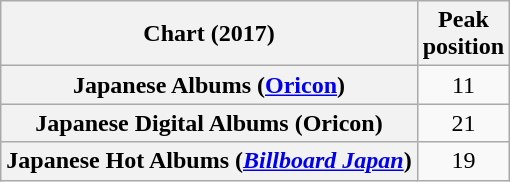<table class="wikitable sortable plainrowheaders">
<tr>
<th>Chart (2017)</th>
<th>Peak<br>position</th>
</tr>
<tr>
<th scope="row">Japanese Albums (<a href='#'>Oricon</a>)</th>
<td align="center">11</td>
</tr>
<tr>
<th scope="row">Japanese Digital Albums (Oricon)</th>
<td align="center">21</td>
</tr>
<tr>
<th scope="row">Japanese Hot Albums (<em><a href='#'>Billboard Japan</a></em>)</th>
<td align="center">19</td>
</tr>
</table>
